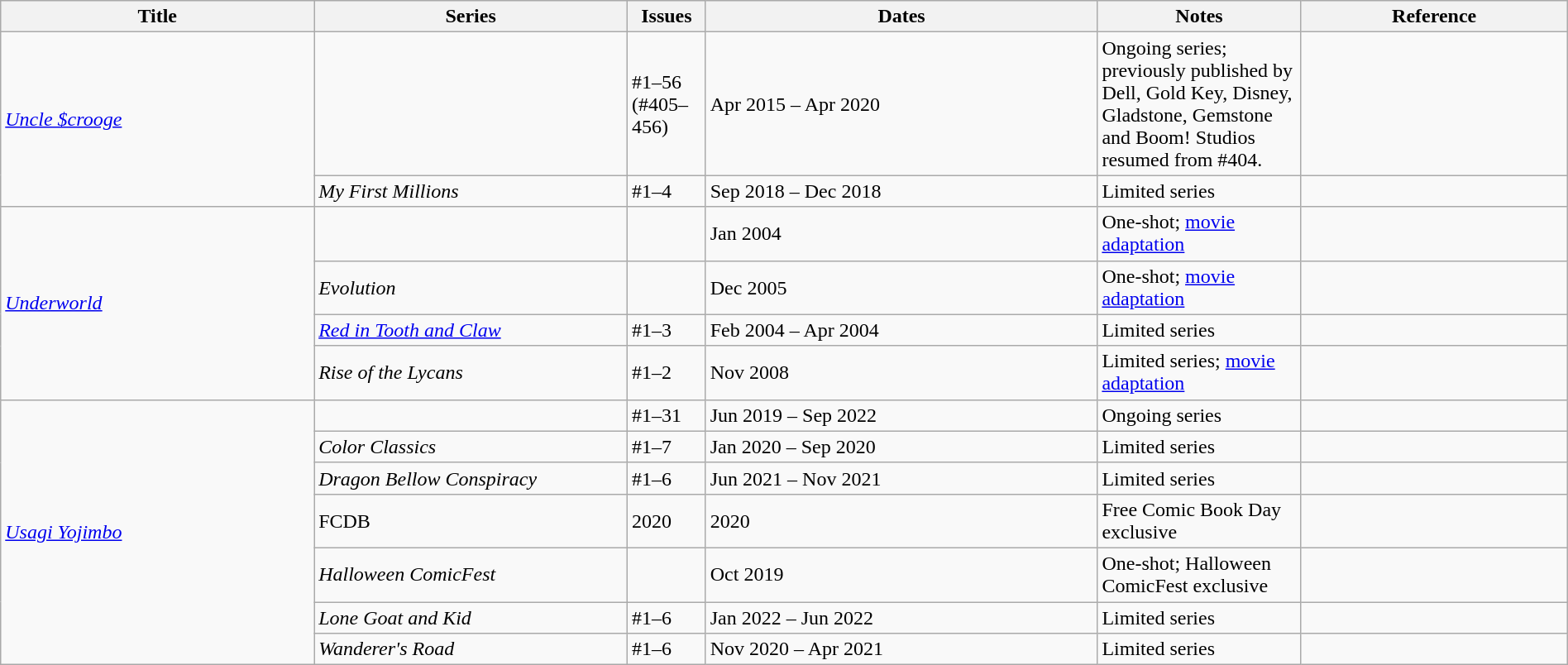<table class="wikitable sortable" style="width:100%;">
<tr>
<th width=20%>Title</th>
<th width=20%>Series</th>
<th width=5%>Issues</th>
<th width=25%>Dates</th>
<th width=13%>Notes</th>
<th>Reference</th>
</tr>
<tr>
<td rowspan="2"><em><a href='#'>Uncle $crooge</a></em></td>
<td></td>
<td>#1–56 (#405–456)</td>
<td>Apr 2015 – Apr 2020</td>
<td>Ongoing series; previously published by Dell, Gold Key, Disney, Gladstone, Gemstone and Boom! Studios resumed from #404.</td>
<td></td>
</tr>
<tr>
<td><em>My First Millions</em></td>
<td>#1–4</td>
<td>Sep 2018 – Dec 2018</td>
<td>Limited series</td>
<td></td>
</tr>
<tr>
<td rowspan="4"><em><a href='#'>Underworld</a></em></td>
<td></td>
<td></td>
<td>Jan 2004</td>
<td>One-shot; <a href='#'>movie adaptation</a></td>
<td></td>
</tr>
<tr>
<td><em>Evolution</em></td>
<td></td>
<td>Dec 2005</td>
<td>One-shot; <a href='#'>movie adaptation</a></td>
<td></td>
</tr>
<tr>
<td><em><a href='#'>Red in Tooth and Claw</a></em></td>
<td>#1–3</td>
<td>Feb 2004 – Apr 2004</td>
<td>Limited series</td>
<td></td>
</tr>
<tr>
<td><em>Rise of the Lycans</em></td>
<td>#1–2</td>
<td>Nov 2008</td>
<td>Limited series; <a href='#'>movie adaptation</a></td>
<td></td>
</tr>
<tr>
<td rowspan="7"><em><a href='#'>Usagi Yojimbo</a></em></td>
<td></td>
<td>#1–31</td>
<td>Jun 2019 – Sep 2022</td>
<td>Ongoing series</td>
<td></td>
</tr>
<tr>
<td><em>Color Classics</em></td>
<td>#1–7</td>
<td>Jan 2020 – Sep 2020</td>
<td>Limited series</td>
<td></td>
</tr>
<tr>
<td><em>Dragon Bellow Conspiracy</em></td>
<td>#1–6</td>
<td>Jun 2021 – Nov 2021</td>
<td>Limited series</td>
<td></td>
</tr>
<tr>
<td>FCDB</td>
<td>2020</td>
<td>2020</td>
<td>Free Comic Book Day exclusive</td>
<td></td>
</tr>
<tr>
<td><em>Halloween ComicFest</em></td>
<td></td>
<td>Oct 2019</td>
<td>One-shot; Halloween ComicFest exclusive</td>
<td></td>
</tr>
<tr>
<td><em>Lone Goat and Kid</em></td>
<td>#1–6</td>
<td>Jan 2022 – Jun 2022</td>
<td>Limited series</td>
<td></td>
</tr>
<tr>
<td><em>Wanderer's Road</em></td>
<td>#1–6</td>
<td>Nov 2020 – Apr 2021</td>
<td>Limited series</td>
<td></td>
</tr>
</table>
